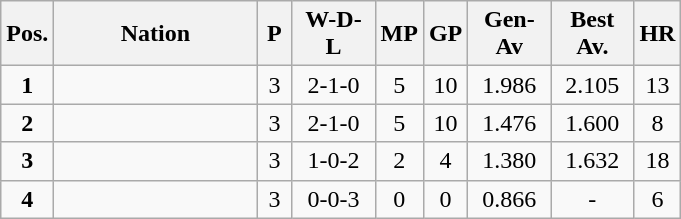<table class="wikitable" style="text-align:center">
<tr>
<th>Pos.</th>
<th style="width:8em">Nation</th>
<th style="width:1em">P</th>
<th style="width:3em">W-D-L</th>
<th style="width:1em">MP</th>
<th style="width:1em">GP</th>
<th ! style="width:3em">Gen-Av</th>
<th style="width:3em">Best Av.</th>
<th style="width:1em">HR</th>
</tr>
<tr class="hintergrundfarbe6">
<td><strong>1</strong></td>
<td style="text-align:left"></td>
<td>3</td>
<td>2-1-0</td>
<td>5</td>
<td>10</td>
<td>1.986</td>
<td>2.105</td>
<td>13</td>
</tr>
<tr class="hintergrundfarbe6">
<td><strong>2</strong></td>
<td style="text-align:left"></td>
<td>3</td>
<td>2-1-0</td>
<td>5</td>
<td>10</td>
<td>1.476</td>
<td>1.600</td>
<td>8</td>
</tr>
<tr>
<td><strong>3</strong></td>
<td style="text-align:left"></td>
<td>3</td>
<td>1-0-2</td>
<td>2</td>
<td>4</td>
<td>1.380</td>
<td>1.632</td>
<td>18</td>
</tr>
<tr>
<td><strong>4</strong></td>
<td style="text-align:left"></td>
<td>3</td>
<td>0-0-3</td>
<td>0</td>
<td>0</td>
<td>0.866</td>
<td>-</td>
<td>6</td>
</tr>
</table>
